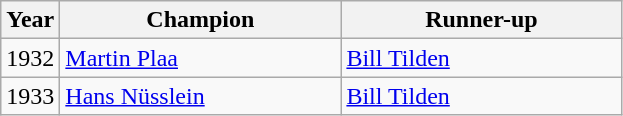<table class="wikitable" style="font-size:100%">
<tr>
<th>Year</th>
<th style="width:180px">Champion</th>
<th style="width:180px">Runner-up</th>
</tr>
<tr>
<td>1932</td>
<td> <a href='#'>Martin Plaa</a></td>
<td> <a href='#'>Bill Tilden</a></td>
</tr>
<tr>
<td>1933</td>
<td> <a href='#'>Hans Nüsslein</a></td>
<td> <a href='#'>Bill Tilden</a></td>
</tr>
</table>
